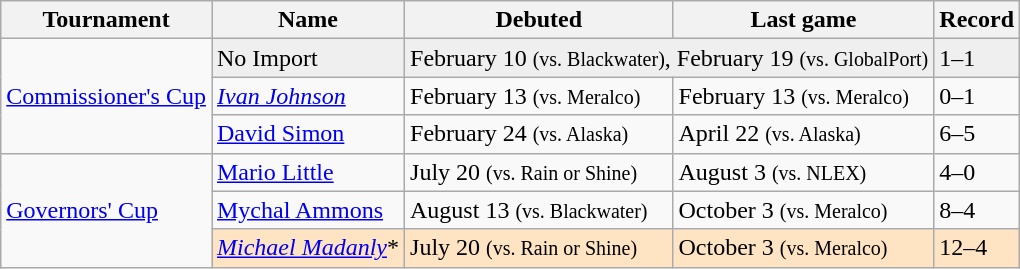<table class="wikitable">
<tr>
<th>Tournament</th>
<th>Name</th>
<th>Debuted</th>
<th>Last game</th>
<th>Record</th>
</tr>
<tr>
<td rowspan=3><a href='#'>Commissioner's Cup</a></td>
<td bgcolor=#efefef>No Import</td>
<td bgcolor=#efefef colspan=2>February 10 <small>(vs. Blackwater)</small>, February 19 <small>(vs. GlobalPort)</small></td>
<td bgcolor=#efefef>1–1</td>
</tr>
<tr>
<td><em><a href='#'>Ivan Johnson</a></em></td>
<td>February 13 <small>(vs. Meralco)</small></td>
<td>February 13 <small>(vs. Meralco)</small></td>
<td>0–1</td>
</tr>
<tr>
<td><a href='#'>David Simon</a></td>
<td>February 24 <small>(vs. Alaska)</small></td>
<td>April 22 <small>(vs. Alaska)</small></td>
<td>6–5</td>
</tr>
<tr>
<td rowspan=3><a href='#'>Governors' Cup</a></td>
<td> <a href='#'>Mario Little</a></td>
<td>July 20 <small>(vs. Rain or Shine)</small></td>
<td>August 3 <small>(vs. NLEX)</small></td>
<td>4–0</td>
</tr>
<tr>
<td> <a href='#'>Mychal Ammons</a></td>
<td>August 13 <small>(vs. Blackwater)</small></td>
<td>October 3 <small>(vs. Meralco)</small></td>
<td>8–4</td>
</tr>
<tr bgcolor=#FFE4C4>
<td> <em><a href='#'>Michael Madanly</a></em>*</td>
<td>July 20 <small>(vs. Rain or Shine)</small></td>
<td>October 3 <small>(vs. Meralco)</small></td>
<td>12–4</td>
</tr>
</table>
